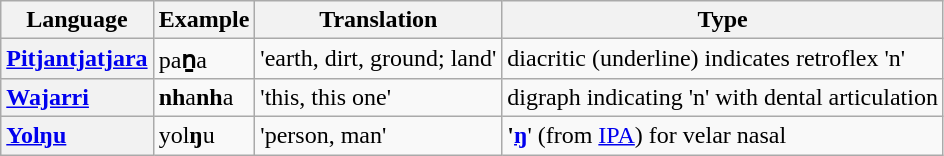<table class="wikitable">
<tr>
<th scope="col">Language</th>
<th scope="col">Example</th>
<th scope="col">Translation</th>
<th scope="col">Type</th>
</tr>
<tr>
<th scope="row" style="text-align: left;"><a href='#'>Pitjantjatjara</a></th>
<td>pa<strong>ṉ</strong>a</td>
<td>'earth, dirt, ground; land'</td>
<td>diacritic (underline) indicates retroflex 'n'</td>
</tr>
<tr>
<th scope="row" style="text-align: left;"><a href='#'>Wajarri</a></th>
<td><strong>nh</strong>a<strong>nh</strong>a</td>
<td>'this, this one'</td>
<td>digraph indicating 'n' with dental articulation</td>
</tr>
<tr>
<th scope="row" style="text-align: left;"><a href='#'>Yolŋu</a></th>
<td>yol<strong>ŋ</strong>u</td>
<td>'person, man'</td>
<td><strong>'<a href='#'>ŋ</a></strong>' (from <a href='#'>IPA</a>) for velar nasal</td>
</tr>
</table>
